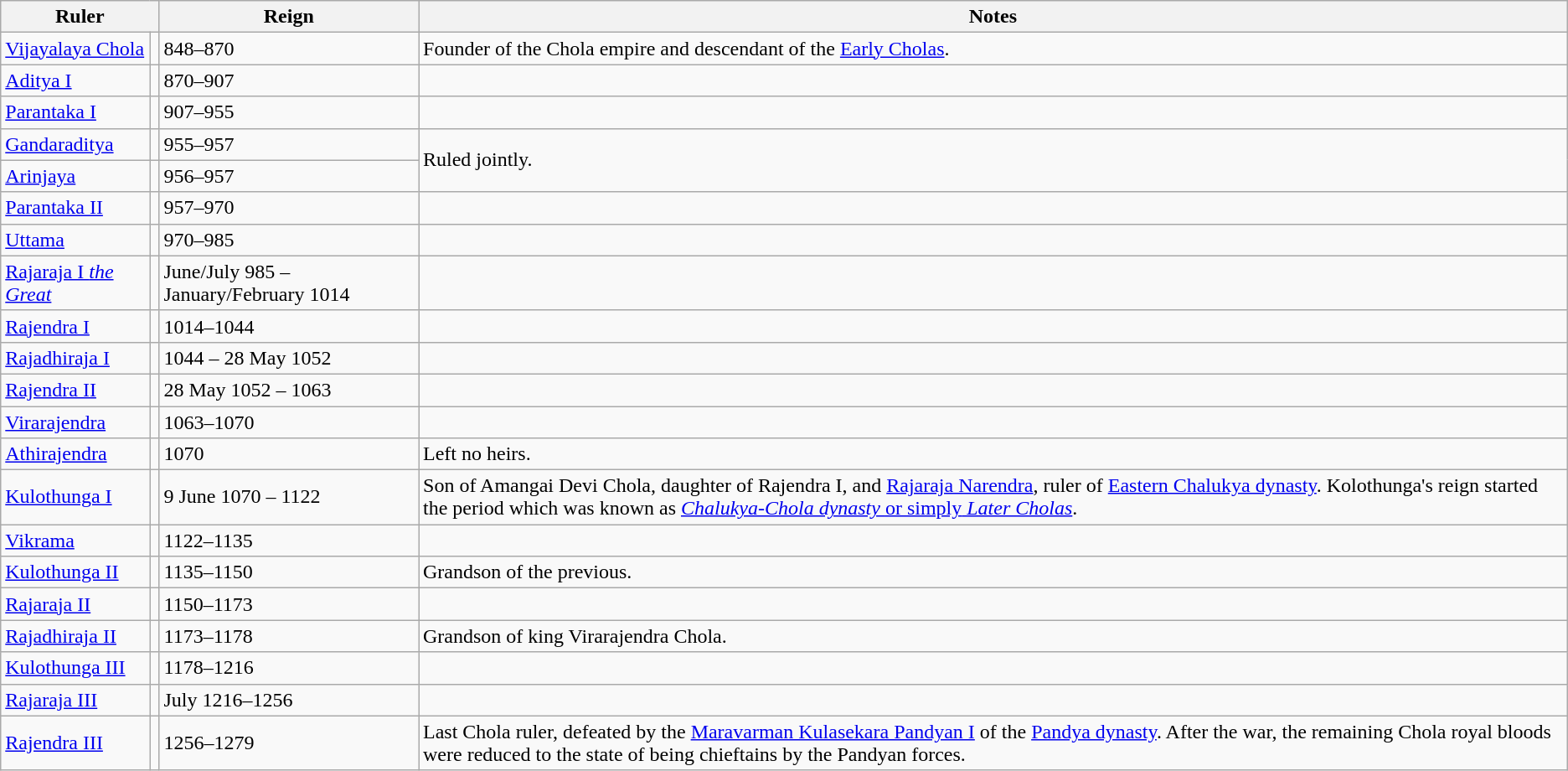<table class="wikitable">
<tr>
<th colspan="2">Ruler</th>
<th>Reign</th>
<th>Notes</th>
</tr>
<tr>
<td><a href='#'>Vijayalaya Chola</a></td>
<td></td>
<td>848–870</td>
<td>Founder of the Chola empire and descendant of the <a href='#'>Early Cholas</a>.</td>
</tr>
<tr>
<td><a href='#'>Aditya I</a></td>
<td></td>
<td>870–907</td>
<td></td>
</tr>
<tr>
<td><a href='#'>Parantaka I</a></td>
<td></td>
<td>907–955</td>
<td></td>
</tr>
<tr>
<td><a href='#'>Gandaraditya</a></td>
<td></td>
<td>955–957</td>
<td rowspan="2">Ruled jointly.</td>
</tr>
<tr>
<td><a href='#'>Arinjaya</a></td>
<td></td>
<td>956–957</td>
</tr>
<tr>
<td><a href='#'>Parantaka II</a></td>
<td></td>
<td>957–970</td>
<td></td>
</tr>
<tr>
<td><a href='#'>Uttama</a></td>
<td></td>
<td>970–985</td>
<td></td>
</tr>
<tr>
<td><a href='#'>Rajaraja I <em>the Great</em></a></td>
<td></td>
<td>June/July 985 – January/February 1014</td>
<td></td>
</tr>
<tr>
<td><a href='#'>Rajendra I</a></td>
<td></td>
<td>1014–1044</td>
<td></td>
</tr>
<tr>
<td><a href='#'>Rajadhiraja I</a></td>
<td></td>
<td>1044 – 28 May 1052</td>
<td></td>
</tr>
<tr>
<td><a href='#'>Rajendra II</a></td>
<td></td>
<td>28 May 1052 – 1063</td>
<td></td>
</tr>
<tr>
<td><a href='#'>Virarajendra</a></td>
<td></td>
<td>1063–1070</td>
<td></td>
</tr>
<tr>
<td><a href='#'>Athirajendra</a></td>
<td></td>
<td>1070</td>
<td>Left no heirs.</td>
</tr>
<tr>
<td><a href='#'>Kulothunga I</a></td>
<td></td>
<td>9 June 1070 – 1122</td>
<td>Son of Amangai Devi Chola, daughter of Rajendra I, and <a href='#'>Rajaraja Narendra</a>, ruler of <a href='#'>Eastern Chalukya dynasty</a>. Kolothunga's reign started the period which was known as <em><a href='#'>Chalukya-Chola dynasty </em>or simply<em> Later Cholas</a></em>.</td>
</tr>
<tr>
<td><a href='#'>Vikrama</a></td>
<td></td>
<td>1122–1135</td>
<td></td>
</tr>
<tr>
<td><a href='#'>Kulothunga II</a></td>
<td></td>
<td>1135–1150</td>
<td>Grandson of the previous.</td>
</tr>
<tr>
<td><a href='#'>Rajaraja II</a></td>
<td></td>
<td>1150–1173</td>
<td></td>
</tr>
<tr>
<td><a href='#'>Rajadhiraja II</a></td>
<td></td>
<td>1173–1178</td>
<td>Grandson of king Virarajendra Chola.</td>
</tr>
<tr>
<td><a href='#'>Kulothunga III</a></td>
<td></td>
<td>1178–1216</td>
<td></td>
</tr>
<tr>
<td><a href='#'>Rajaraja III</a></td>
<td></td>
<td>July 1216–1256</td>
<td></td>
</tr>
<tr>
<td><a href='#'>Rajendra III</a></td>
<td></td>
<td>1256–1279</td>
<td>Last Chola ruler, defeated by the <a href='#'>Maravarman Kulasekara Pandyan I</a> of the <a href='#'>Pandya dynasty</a>. After the war, the remaining Chola royal bloods were reduced to the state of being chieftains by the Pandyan forces.</td>
</tr>
</table>
